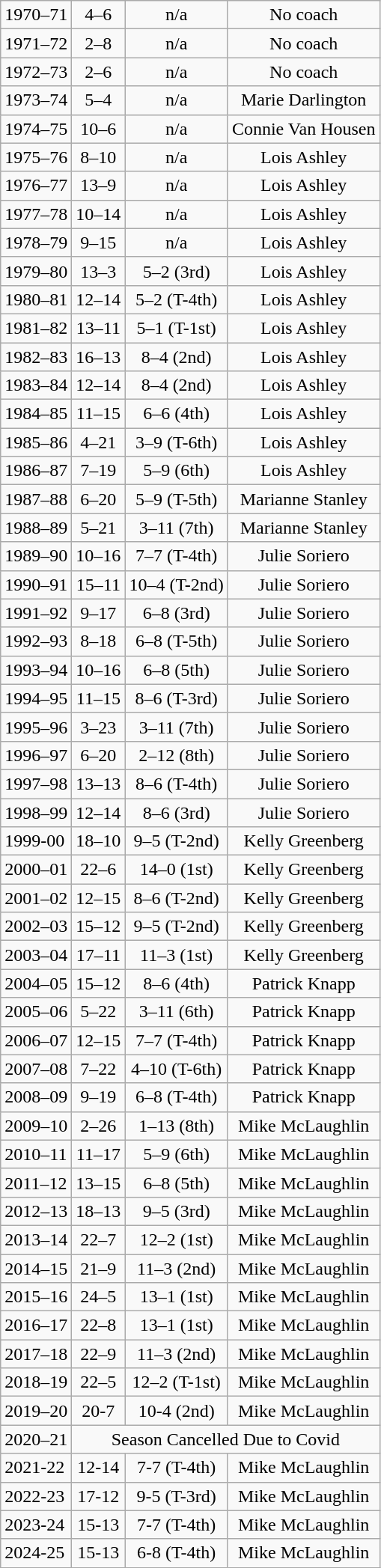<table class="wikitable" style="text-align:center">
<tr>
<td style="text-align:left">1970–71</td>
<td>4–6</td>
<td>n/a</td>
<td>No coach</td>
</tr>
<tr>
<td style="text-align:left">1971–72</td>
<td>2–8</td>
<td>n/a</td>
<td>No coach</td>
</tr>
<tr>
<td style="text-align:left">1972–73</td>
<td>2–6</td>
<td>n/a</td>
<td>No coach</td>
</tr>
<tr>
<td style="text-align:left">1973–74</td>
<td>5–4</td>
<td>n/a</td>
<td>Marie Darlington</td>
</tr>
<tr>
<td style="text-align:left">1974–75</td>
<td>10–6</td>
<td>n/a</td>
<td>Connie Van Housen</td>
</tr>
<tr>
<td style="text-align:left">1975–76</td>
<td>8–10</td>
<td>n/a</td>
<td>Lois Ashley</td>
</tr>
<tr>
<td style="text-align:left">1976–77</td>
<td>13–9</td>
<td>n/a</td>
<td>Lois Ashley</td>
</tr>
<tr>
<td style="text-align:left">1977–78</td>
<td>10–14</td>
<td>n/a</td>
<td>Lois Ashley</td>
</tr>
<tr>
<td style="text-align:left">1978–79</td>
<td>9–15</td>
<td>n/a</td>
<td>Lois Ashley</td>
</tr>
<tr>
<td style="text-align:left">1979–80</td>
<td>13–3</td>
<td>5–2 (3rd)</td>
<td>Lois Ashley</td>
</tr>
<tr>
<td style="text-align:left">1980–81</td>
<td>12–14</td>
<td>5–2 (T-4th)</td>
<td>Lois Ashley</td>
</tr>
<tr>
<td style="text-align:left">1981–82</td>
<td>13–11</td>
<td>5–1 (T-1st)</td>
<td>Lois Ashley</td>
</tr>
<tr>
<td style="text-align:left">1982–83</td>
<td>16–13</td>
<td>8–4 (2nd)</td>
<td>Lois Ashley</td>
</tr>
<tr>
<td style="text-align:left">1983–84</td>
<td>12–14</td>
<td>8–4 (2nd)</td>
<td>Lois Ashley</td>
</tr>
<tr>
<td style="text-align:left">1984–85</td>
<td>11–15</td>
<td>6–6 (4th)</td>
<td>Lois Ashley</td>
</tr>
<tr>
<td style="text-align:left">1985–86</td>
<td>4–21</td>
<td>3–9 (T-6th)</td>
<td>Lois Ashley</td>
</tr>
<tr>
<td style="text-align:left">1986–87</td>
<td>7–19</td>
<td>5–9 (6th)</td>
<td>Lois Ashley</td>
</tr>
<tr>
<td style="text-align:left">1987–88</td>
<td>6–20</td>
<td>5–9 (T-5th)</td>
<td>Marianne Stanley</td>
</tr>
<tr>
<td style="text-align:left">1988–89</td>
<td>5–21</td>
<td>3–11 (7th)</td>
<td>Marianne Stanley</td>
</tr>
<tr>
<td style="text-align:left">1989–90</td>
<td>10–16</td>
<td>7–7 (T-4th)</td>
<td>Julie Soriero</td>
</tr>
<tr>
<td style="text-align:left">1990–91</td>
<td>15–11</td>
<td>10–4 (T-2nd)</td>
<td>Julie Soriero</td>
</tr>
<tr>
<td style="text-align:left">1991–92</td>
<td>9–17</td>
<td>6–8 (3rd)</td>
<td>Julie Soriero</td>
</tr>
<tr>
<td style="text-align:left">1992–93</td>
<td>8–18</td>
<td>6–8 (T-5th)</td>
<td>Julie Soriero</td>
</tr>
<tr>
<td style="text-align:left">1993–94</td>
<td>10–16</td>
<td>6–8 (5th)</td>
<td>Julie Soriero</td>
</tr>
<tr>
<td style="text-align:left">1994–95</td>
<td>11–15</td>
<td>8–6 (T-3rd)</td>
<td>Julie Soriero</td>
</tr>
<tr>
<td style="text-align:left">1995–96</td>
<td>3–23</td>
<td>3–11 (7th)</td>
<td>Julie Soriero</td>
</tr>
<tr>
<td style="text-align:left">1996–97</td>
<td>6–20</td>
<td>2–12 (8th)</td>
<td>Julie Soriero</td>
</tr>
<tr>
<td style="text-align:left">1997–98</td>
<td>13–13</td>
<td>8–6 (T-4th)</td>
<td>Julie Soriero</td>
</tr>
<tr>
<td style="text-align:left">1998–99</td>
<td>12–14</td>
<td>8–6 (3rd)</td>
<td>Julie Soriero</td>
</tr>
<tr>
<td style="text-align:left">1999-00</td>
<td>18–10</td>
<td>9–5 (T-2nd)</td>
<td>Kelly Greenberg</td>
</tr>
<tr>
<td style="text-align:left">2000–01</td>
<td>22–6</td>
<td>14–0 (1st)</td>
<td>Kelly Greenberg</td>
</tr>
<tr>
<td style="text-align:left">2001–02</td>
<td>12–15</td>
<td>8–6 (T-2nd)</td>
<td>Kelly Greenberg</td>
</tr>
<tr>
<td style="text-align:left">2002–03</td>
<td>15–12</td>
<td>9–5 (T-2nd)</td>
<td>Kelly Greenberg</td>
</tr>
<tr>
<td style="text-align:left">2003–04</td>
<td>17–11</td>
<td>11–3 (1st)</td>
<td>Kelly Greenberg</td>
</tr>
<tr>
<td style="text-align:left">2004–05</td>
<td>15–12</td>
<td>8–6 (4th)</td>
<td>Patrick Knapp</td>
</tr>
<tr>
<td style="text-align:left">2005–06</td>
<td>5–22</td>
<td>3–11 (6th)</td>
<td>Patrick Knapp</td>
</tr>
<tr>
<td style="text-align:left">2006–07</td>
<td>12–15</td>
<td>7–7 (T-4th)</td>
<td>Patrick Knapp</td>
</tr>
<tr>
<td style="text-align:left">2007–08</td>
<td>7–22</td>
<td>4–10 (T-6th)</td>
<td>Patrick Knapp</td>
</tr>
<tr>
<td style="text-align:left">2008–09</td>
<td>9–19</td>
<td>6–8 (T-4th)</td>
<td>Patrick Knapp</td>
</tr>
<tr>
<td style="text-align:left">2009–10</td>
<td>2–26</td>
<td>1–13 (8th)</td>
<td>Mike McLaughlin</td>
</tr>
<tr>
<td style="text-align:left">2010–11</td>
<td>11–17</td>
<td>5–9 (6th)</td>
<td>Mike McLaughlin</td>
</tr>
<tr>
<td style="text-align:left">2011–12</td>
<td>13–15</td>
<td>6–8 (5th)</td>
<td>Mike McLaughlin</td>
</tr>
<tr>
<td style="text-align:left">2012–13</td>
<td>18–13</td>
<td>9–5 (3rd)</td>
<td>Mike McLaughlin</td>
</tr>
<tr>
<td style="text-align:left">2013–14</td>
<td>22–7</td>
<td>12–2 (1st)</td>
<td>Mike McLaughlin</td>
</tr>
<tr>
<td style="text-align:left">2014–15</td>
<td>21–9</td>
<td>11–3 (2nd)</td>
<td>Mike McLaughlin</td>
</tr>
<tr>
<td style="text-align:left">2015–16</td>
<td>24–5</td>
<td>13–1 (1st)</td>
<td>Mike McLaughlin</td>
</tr>
<tr>
<td style="text-align:left">2016–17</td>
<td>22–8</td>
<td>13–1 (1st)</td>
<td>Mike McLaughlin</td>
</tr>
<tr>
<td style="text-align:left">2017–18</td>
<td>22–9</td>
<td>11–3 (2nd)</td>
<td>Mike McLaughlin</td>
</tr>
<tr>
<td style="text-align:left">2018–19</td>
<td>22–5</td>
<td>12–2 (T-1st)</td>
<td>Mike McLaughlin</td>
</tr>
<tr>
<td style="text-align:left">2019–20</td>
<td>20-7</td>
<td>10-4 (2nd)</td>
<td>Mike McLaughlin</td>
</tr>
<tr>
<td style="text-align:left">2020–21</td>
<td colspan=3>Season Cancelled Due to Covid</td>
</tr>
<tr>
<td style="text-align:left">2021-22</td>
<td>12-14</td>
<td>7-7 (T-4th)</td>
<td>Mike McLaughlin</td>
</tr>
<tr>
<td style="text-align:left">2022-23</td>
<td>17-12</td>
<td>9-5 (T-3rd)</td>
<td>Mike McLaughlin</td>
</tr>
<tr>
<td style="text-align:left">2023-24</td>
<td>15-13</td>
<td>7-7 (T-4th)</td>
<td>Mike McLaughlin</td>
</tr>
<tr>
<td style="text-align:left">2024-25</td>
<td>15-13</td>
<td>6-8 (T-4th)</td>
<td>Mike McLaughlin</td>
</tr>
</table>
